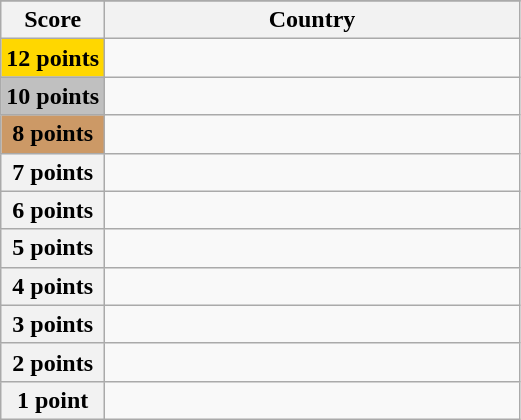<table class="wikitable">
<tr>
</tr>
<tr>
<th scope="col" width="20%">Score</th>
<th scope="col">Country</th>
</tr>
<tr>
<th scope="row" style="background:gold">12 points</th>
<td></td>
</tr>
<tr>
<th scope="row" style="background:silver">10 points</th>
<td></td>
</tr>
<tr>
<th scope="row" style="background:#CC9966">8 points</th>
<td></td>
</tr>
<tr>
<th scope="row">7 points</th>
<td></td>
</tr>
<tr>
<th scope="row">6 points</th>
<td></td>
</tr>
<tr>
<th scope="row">5 points</th>
<td></td>
</tr>
<tr>
<th scope="row">4 points</th>
<td></td>
</tr>
<tr>
<th scope="row">3 points</th>
<td></td>
</tr>
<tr>
<th scope="row">2 points</th>
<td></td>
</tr>
<tr>
<th scope="row">1 point</th>
<td></td>
</tr>
</table>
